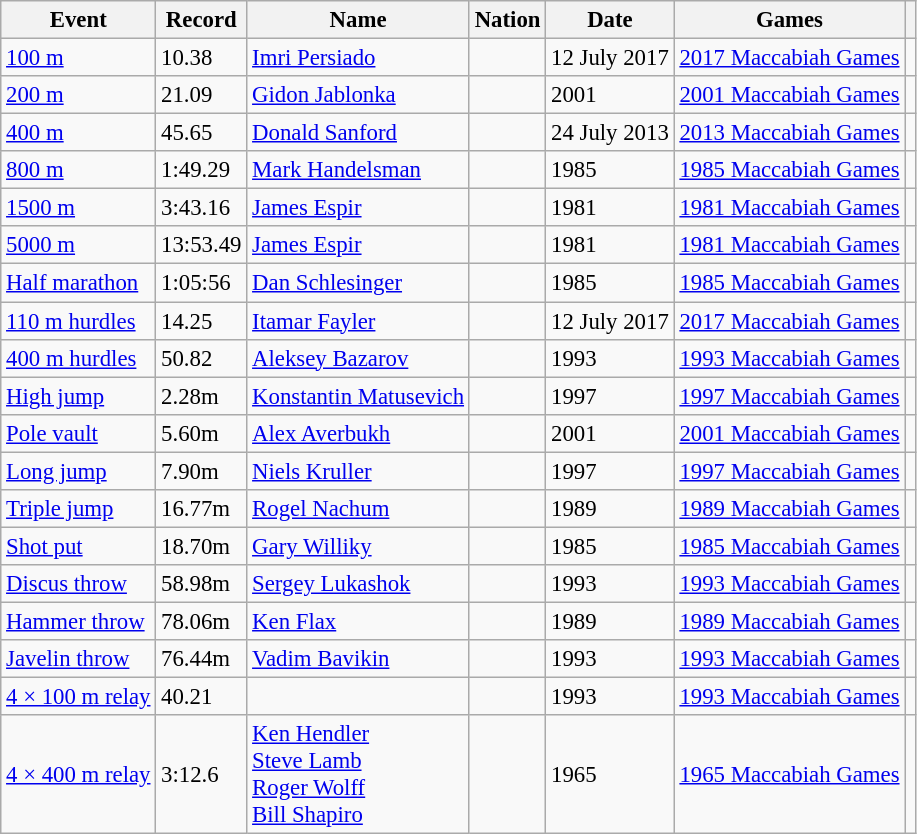<table class="wikitable" style="font-size:95%">
<tr>
<th>Event</th>
<th>Record</th>
<th>Name</th>
<th>Nation</th>
<th>Date</th>
<th>Games</th>
<th></th>
</tr>
<tr>
<td><a href='#'>100 m</a></td>
<td>10.38</td>
<td><a href='#'>Imri Persiado</a></td>
<td></td>
<td>12 July 2017</td>
<td><a href='#'>2017 Maccabiah Games</a></td>
<td></td>
</tr>
<tr>
<td><a href='#'>200 m</a></td>
<td>21.09</td>
<td><a href='#'>Gidon Jablonka</a></td>
<td></td>
<td>2001</td>
<td><a href='#'>2001 Maccabiah Games</a></td>
<td></td>
</tr>
<tr>
<td><a href='#'>400 m</a></td>
<td>45.65</td>
<td><a href='#'>Donald Sanford</a></td>
<td></td>
<td>24 July 2013</td>
<td><a href='#'>2013 Maccabiah Games</a></td>
<td></td>
</tr>
<tr>
<td><a href='#'>800 m</a></td>
<td>1:49.29</td>
<td><a href='#'>Mark Handelsman</a></td>
<td></td>
<td>1985</td>
<td><a href='#'>1985 Maccabiah Games</a></td>
<td></td>
</tr>
<tr>
<td><a href='#'>1500 m</a></td>
<td>3:43.16</td>
<td><a href='#'>James Espir</a></td>
<td></td>
<td>1981</td>
<td><a href='#'>1981 Maccabiah Games</a></td>
<td></td>
</tr>
<tr>
<td><a href='#'>5000 m</a></td>
<td>13:53.49</td>
<td><a href='#'>James Espir</a></td>
<td></td>
<td>1981</td>
<td><a href='#'>1981 Maccabiah Games</a></td>
<td></td>
</tr>
<tr>
<td><a href='#'>Half marathon</a></td>
<td>1:05:56</td>
<td><a href='#'>Dan Schlesinger</a></td>
<td></td>
<td>1985</td>
<td><a href='#'>1985 Maccabiah Games</a></td>
<td></td>
</tr>
<tr>
<td><a href='#'>110 m hurdles</a></td>
<td>14.25</td>
<td><a href='#'>Itamar Fayler</a></td>
<td></td>
<td>12 July 2017</td>
<td><a href='#'>2017 Maccabiah Games</a></td>
<td></td>
</tr>
<tr>
<td><a href='#'>400 m hurdles</a></td>
<td>50.82</td>
<td><a href='#'>Aleksey Bazarov</a></td>
<td></td>
<td>1993</td>
<td><a href='#'>1993 Maccabiah Games</a></td>
<td></td>
</tr>
<tr>
<td><a href='#'>High jump</a></td>
<td>2.28m</td>
<td><a href='#'>Konstantin Matusevich</a></td>
<td></td>
<td>1997</td>
<td><a href='#'>1997 Maccabiah Games</a></td>
<td></td>
</tr>
<tr>
<td><a href='#'>Pole vault</a></td>
<td>5.60m</td>
<td><a href='#'>Alex Averbukh</a></td>
<td></td>
<td>2001</td>
<td><a href='#'>2001 Maccabiah Games</a></td>
<td></td>
</tr>
<tr>
<td><a href='#'>Long jump</a></td>
<td>7.90m</td>
<td><a href='#'>Niels Kruller</a></td>
<td></td>
<td>1997</td>
<td><a href='#'>1997 Maccabiah Games</a></td>
<td></td>
</tr>
<tr>
<td><a href='#'>Triple jump</a></td>
<td>16.77m</td>
<td><a href='#'>Rogel Nachum</a></td>
<td></td>
<td>1989</td>
<td><a href='#'>1989 Maccabiah Games</a></td>
<td></td>
</tr>
<tr>
<td><a href='#'>Shot put</a></td>
<td>18.70m</td>
<td><a href='#'>Gary Williky</a></td>
<td></td>
<td>1985</td>
<td><a href='#'>1985 Maccabiah Games</a></td>
<td></td>
</tr>
<tr>
<td><a href='#'>Discus throw</a></td>
<td>58.98m</td>
<td><a href='#'>Sergey Lukashok</a></td>
<td></td>
<td>1993</td>
<td><a href='#'>1993 Maccabiah Games</a></td>
<td></td>
</tr>
<tr>
<td><a href='#'>Hammer throw</a></td>
<td>78.06m</td>
<td><a href='#'>Ken Flax</a></td>
<td></td>
<td>1989</td>
<td><a href='#'>1989 Maccabiah Games</a></td>
<td></td>
</tr>
<tr>
<td><a href='#'>Javelin throw</a></td>
<td>76.44m</td>
<td><a href='#'>Vadim Bavikin</a></td>
<td></td>
<td>1993</td>
<td><a href='#'>1993 Maccabiah Games</a></td>
<td></td>
</tr>
<tr>
<td><a href='#'>4 × 100 m relay</a></td>
<td>40.21</td>
<td></td>
<td></td>
<td>1993</td>
<td><a href='#'>1993 Maccabiah Games</a></td>
<td></td>
</tr>
<tr>
<td><a href='#'>4 × 400 m relay</a></td>
<td>3:12.6</td>
<td><a href='#'>Ken Hendler</a><br><a href='#'>Steve Lamb</a><br><a href='#'>Roger Wolff</a><br><a href='#'>Bill Shapiro</a></td>
<td></td>
<td>1965</td>
<td><a href='#'>1965 Maccabiah Games</a></td>
<td></td>
</tr>
</table>
